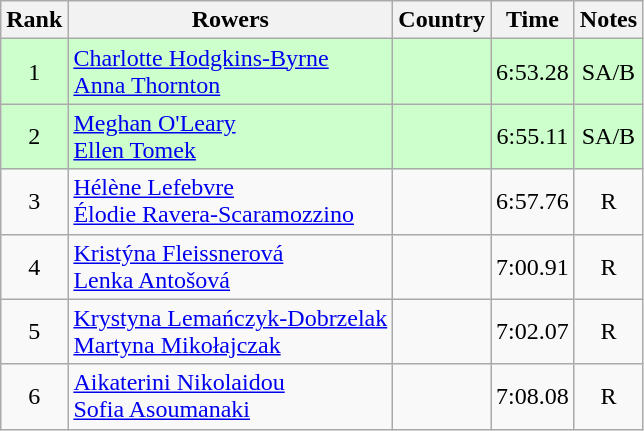<table class="wikitable" style="text-align:center">
<tr>
<th>Rank</th>
<th>Rowers</th>
<th>Country</th>
<th>Time</th>
<th>Notes</th>
</tr>
<tr bgcolor=ccffcc>
<td>1</td>
<td align="left"><a href='#'>Charlotte Hodgkins-Byrne</a><br><a href='#'>Anna Thornton</a></td>
<td align="left"></td>
<td>6:53.28</td>
<td>SA/B</td>
</tr>
<tr bgcolor=ccffcc>
<td>2</td>
<td align="left"><a href='#'>Meghan O'Leary</a><br><a href='#'>Ellen Tomek</a></td>
<td align="left"></td>
<td>6:55.11</td>
<td>SA/B</td>
</tr>
<tr>
<td>3</td>
<td align="left"><a href='#'>Hélène Lefebvre</a><br><a href='#'>Élodie Ravera-Scaramozzino</a></td>
<td align="left"></td>
<td>6:57.76</td>
<td>R</td>
</tr>
<tr>
<td>4</td>
<td align="left"><a href='#'>Kristýna Fleissnerová</a><br><a href='#'>Lenka Antošová</a></td>
<td align="left"></td>
<td>7:00.91</td>
<td>R</td>
</tr>
<tr>
<td>5</td>
<td align="left"><a href='#'>Krystyna Lemańczyk-Dobrzelak</a><br><a href='#'>Martyna Mikołajczak</a></td>
<td align="left"></td>
<td>7:02.07</td>
<td>R</td>
</tr>
<tr>
<td>6</td>
<td align="left"><a href='#'>Aikaterini Nikolaidou</a><br><a href='#'>Sofia Asoumanaki</a></td>
<td align="left"></td>
<td>7:08.08</td>
<td>R</td>
</tr>
</table>
